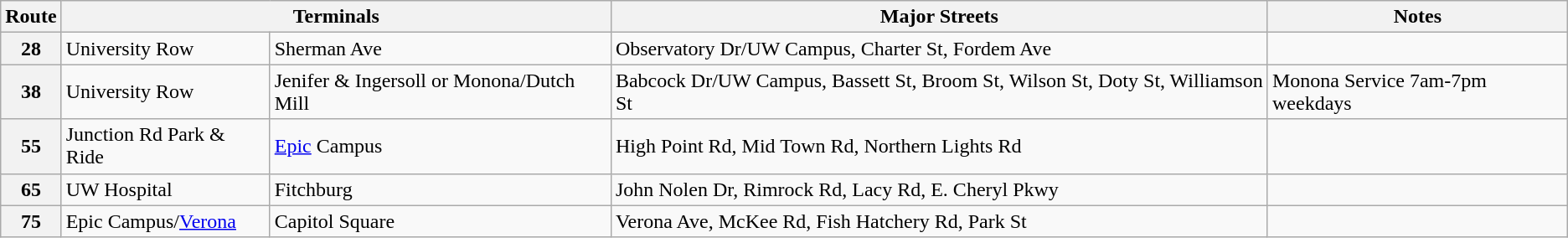<table class="wikitable">
<tr>
<th>Route</th>
<th colspan=2>Terminals</th>
<th>Major Streets</th>
<th>Notes</th>
</tr>
<tr>
<th rowspan="1">28</th>
<td>University Row</td>
<td>Sherman Ave</td>
<td>Observatory Dr/UW Campus, Charter St, Fordem Ave</td>
<td></td>
</tr>
<tr>
<th rowspan="1">38</th>
<td>University Row</td>
<td>Jenifer & Ingersoll or Monona/Dutch Mill</td>
<td>Babcock Dr/UW Campus, Bassett St, Broom St, Wilson St, Doty St, Williamson St</td>
<td>Monona Service 7am-7pm weekdays</td>
</tr>
<tr>
<th rowspan="1">55</th>
<td>Junction Rd Park & Ride</td>
<td><a href='#'>Epic</a> Campus</td>
<td>High Point Rd, Mid Town Rd, Northern Lights Rd</td>
<td></td>
</tr>
<tr>
<th rowspan="1">65</th>
<td>UW Hospital</td>
<td>Fitchburg</td>
<td>John Nolen Dr, Rimrock Rd, Lacy Rd, E. Cheryl Pkwy</td>
<td></td>
</tr>
<tr>
<th rowspan="1">75</th>
<td>Epic Campus/<a href='#'>Verona</a></td>
<td>Capitol Square</td>
<td>Verona Ave, McKee Rd, Fish Hatchery Rd, Park St</td>
<td></td>
</tr>
</table>
